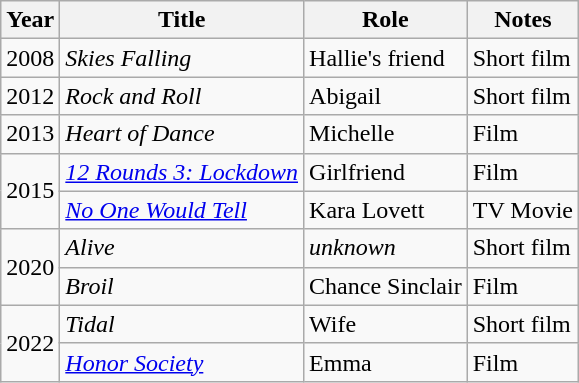<table class="wikitable sortable">
<tr>
<th>Year</th>
<th>Title</th>
<th>Role</th>
<th class="unsortable">Notes</th>
</tr>
<tr>
<td>2008</td>
<td><em>Skies Falling</em></td>
<td>Hallie's friend</td>
<td>Short film</td>
</tr>
<tr>
<td>2012</td>
<td><em>Rock and Roll</em></td>
<td>Abigail</td>
<td>Short film</td>
</tr>
<tr>
<td>2013</td>
<td><em>Heart of Dance</em></td>
<td>Michelle</td>
<td>Film</td>
</tr>
<tr>
<td rowspan="2">2015</td>
<td><em><a href='#'>12 Rounds 3: Lockdown</a></em></td>
<td>Girlfriend</td>
<td>Film</td>
</tr>
<tr>
<td><em><a href='#'>No One Would Tell</a></em></td>
<td>Kara Lovett</td>
<td>TV Movie</td>
</tr>
<tr>
<td rowspan="2">2020</td>
<td><em>Alive</em></td>
<td><em>unknown</em></td>
<td>Short film</td>
</tr>
<tr>
<td><em>Broil</em></td>
<td>Chance Sinclair</td>
<td>Film</td>
</tr>
<tr>
<td rowspan="2">2022</td>
<td><em>Tidal</em></td>
<td>Wife</td>
<td>Short film</td>
</tr>
<tr>
<td><em><a href='#'>Honor Society</a></em></td>
<td>Emma</td>
<td>Film</td>
</tr>
</table>
